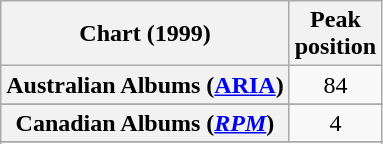<table class="wikitable sortable plainrowheaders" style="text-align:center">
<tr>
<th scope="col">Chart (1999)</th>
<th scope="col">Peak<br>position</th>
</tr>
<tr>
<th scope="row">Australian Albums (<a href='#'>ARIA</a>)</th>
<td>84</td>
</tr>
<tr>
</tr>
<tr>
<th scope="row">Canadian Albums (<em><a href='#'>RPM</a></em>)</th>
<td>4</td>
</tr>
<tr>
</tr>
<tr>
</tr>
<tr>
</tr>
<tr>
</tr>
</table>
